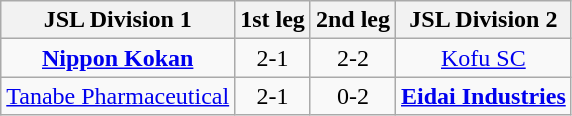<table class="wikitable">
<tr align=center>
<th>JSL Division 1</th>
<th>1st leg</th>
<th>2nd leg</th>
<th>JSL Division 2</th>
</tr>
<tr align=center>
<td><strong><a href='#'>Nippon Kokan</a></strong></td>
<td>2-1</td>
<td>2-2</td>
<td><a href='#'>Kofu SC</a></td>
</tr>
<tr align=center>
<td><a href='#'>Tanabe Pharmaceutical</a></td>
<td>2-1</td>
<td>0-2</td>
<td><strong><a href='#'>Eidai Industries</a></strong></td>
</tr>
</table>
